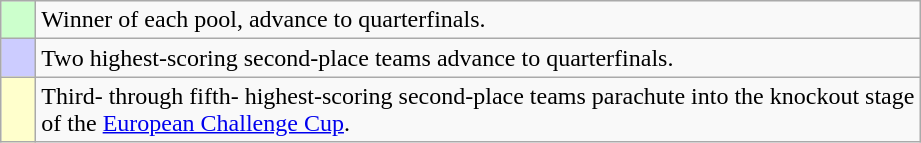<table class="wikitable">
<tr>
<td bgcolor="#ccffcc">    </td>
<td>Winner of each pool, advance to quarterfinals.</td>
</tr>
<tr>
<td bgcolor="#ccccff">    </td>
<td>Two highest-scoring second-place teams advance to quarterfinals.</td>
</tr>
<tr>
<td bgcolor="#ffffcc">    </td>
<td>Third- through fifth- highest-scoring second-place teams parachute into the knockout stage<br>of the <a href='#'>European Challenge Cup</a>.</td>
</tr>
</table>
